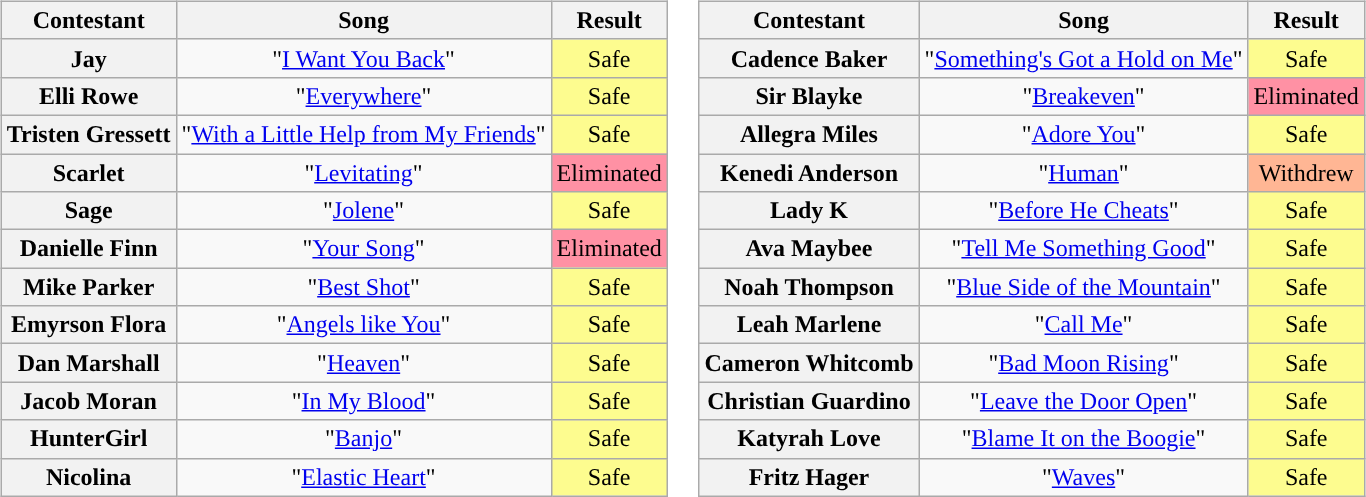<table>
<tr>
<td valign="top"><br><table class="wikitable" style="text-align:center">
<tr>
<th scope="col">Contestant</th>
<th scope="col">Song</th>
<th scope="col">Result</th>
</tr>
<tr>
<th scope="row">Jay</th>
<td>"<a href='#'>I Want You Back</a>"</td>
<td style="background:#FDFC8F;">Safe</td>
</tr>
<tr>
<th scope="row">Elli Rowe</th>
<td>"<a href='#'>Everywhere</a>"</td>
<td style="background:#FDFC8F;">Safe</td>
</tr>
<tr>
<th scope="row">Tristen Gressett</th>
<td>"<a href='#'>With a Little Help from My Friends</a>"</td>
<td style="background:#FDFC8F;">Safe</td>
</tr>
<tr>
<th scope="row">Scarlet</th>
<td>"<a href='#'>Levitating</a>"</td>
<td style="background:#FF91A4;">Eliminated</td>
</tr>
<tr>
<th scope="row">Sage</th>
<td>"<a href='#'>Jolene</a>"</td>
<td style="background:#FDFC8F;">Safe</td>
</tr>
<tr>
<th scope="row">Danielle Finn</th>
<td>"<a href='#'>Your Song</a>"</td>
<td style="background:#FF91A4;">Eliminated</td>
</tr>
<tr>
<th scope="row">Mike Parker</th>
<td>"<a href='#'>Best Shot</a>"</td>
<td style="background:#FDFC8F;">Safe</td>
</tr>
<tr>
<th scope="row">Emyrson Flora</th>
<td>"<a href='#'>Angels like You</a>"</td>
<td style="background:#FDFC8F;">Safe</td>
</tr>
<tr>
<th scope="row">Dan Marshall</th>
<td>"<a href='#'>Heaven</a>"</td>
<td style="background:#FDFC8F;">Safe</td>
</tr>
<tr>
<th scope="row">Jacob Moran</th>
<td>"<a href='#'>In My Blood</a>"</td>
<td style="background:#FDFC8F;">Safe</td>
</tr>
<tr>
<th scope="row">HunterGirl</th>
<td>"<a href='#'>Banjo</a>"</td>
<td style="background:#FDFC8F;">Safe</td>
</tr>
<tr>
<th scope="row">Nicolina</th>
<td>"<a href='#'>Elastic Heart</a>"</td>
<td style="background:#FDFC8F;">Safe</td>
</tr>
</table>
</td>
<td valign="top"><br><table class="wikitable" style="text-align:center">
<tr>
<th scope="col">Contestant</th>
<th scope="col">Song</th>
<th scope="col">Result</th>
</tr>
<tr>
<th scope="row">Cadence Baker</th>
<td>"<a href='#'>Something's Got a Hold on Me</a>"</td>
<td style="background:#FDFC8F;">Safe</td>
</tr>
<tr>
<th scope="row">Sir Blayke</th>
<td>"<a href='#'>Breakeven</a>"</td>
<td style="background:#FF91A4;">Eliminated</td>
</tr>
<tr>
<th scope="row">Allegra Miles</th>
<td>"<a href='#'>Adore You</a>"</td>
<td style="background:#FDFC8F;">Safe</td>
</tr>
<tr>
<th scope="row">Kenedi Anderson</th>
<td>"<a href='#'>Human</a>"</td>
<td style="background:#FFB694;">Withdrew</td>
</tr>
<tr>
<th scope="row">Lady K</th>
<td>"<a href='#'>Before He Cheats</a>"</td>
<td style="background:#FDFC8F;">Safe</td>
</tr>
<tr>
<th scope="row">Ava Maybee</th>
<td>"<a href='#'>Tell Me Something Good</a>"</td>
<td style="background:#FDFC8F;">Safe</td>
</tr>
<tr>
<th scope="row">Noah Thompson</th>
<td>"<a href='#'>Blue Side of the Mountain</a>"</td>
<td style="background:#FDFC8F;">Safe</td>
</tr>
<tr>
<th scope="row">Leah Marlene</th>
<td>"<a href='#'>Call Me</a>"</td>
<td style="background:#FDFC8F;">Safe</td>
</tr>
<tr>
<th scope="row">Cameron Whitcomb</th>
<td>"<a href='#'>Bad Moon Rising</a>"</td>
<td style="background:#FDFC8F;">Safe</td>
</tr>
<tr>
<th scope="row">Christian Guardino</th>
<td>"<a href='#'>Leave the Door Open</a>"</td>
<td style="background:#FDFC8F;">Safe</td>
</tr>
<tr>
<th scope="row">Katyrah Love</th>
<td>"<a href='#'>Blame It on the Boogie</a>"</td>
<td style="background:#FDFC8F;">Safe</td>
</tr>
<tr>
<th scope="row">Fritz Hager</th>
<td>"<a href='#'>Waves</a>"</td>
<td style="background:#FDFC8F;">Safe</td>
</tr>
</table>
</td>
</tr>
</table>
